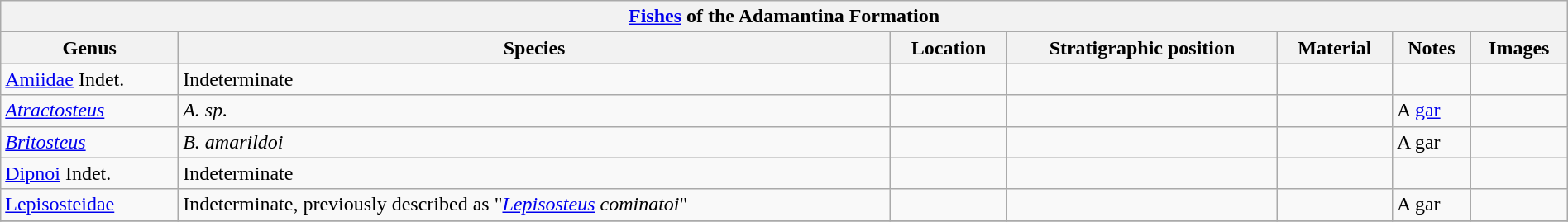<table class="wikitable" align="center" width="100%">
<tr>
<th colspan="7" align="center"><strong><a href='#'>Fishes</a> of the Adamantina Formation</strong></th>
</tr>
<tr>
<th>Genus</th>
<th>Species</th>
<th>Location</th>
<th>Stratigraphic position</th>
<th>Material</th>
<th>Notes</th>
<th>Images</th>
</tr>
<tr>
<td><a href='#'>Amiidae</a> Indet.</td>
<td>Indeterminate</td>
<td></td>
<td></td>
<td></td>
<td></td>
<td></td>
</tr>
<tr>
<td><em><a href='#'>Atractosteus</a></em></td>
<td><em>A. sp.</em></td>
<td></td>
<td></td>
<td></td>
<td>A <a href='#'>gar</a></td>
<td></td>
</tr>
<tr>
<td><em><a href='#'>Britosteus</a></em></td>
<td><em>B. amarildoi</em></td>
<td></td>
<td></td>
<td></td>
<td>A gar</td>
<td></td>
</tr>
<tr>
<td><a href='#'>Dipnoi</a> Indet.</td>
<td>Indeterminate</td>
<td></td>
<td></td>
<td></td>
<td></td>
<td></td>
</tr>
<tr>
<td><a href='#'>Lepisosteidae</a></td>
<td>Indeterminate, previously described as "<em><a href='#'>Lepisosteus</a> cominatoi</em>"</td>
<td></td>
<td></td>
<td></td>
<td>A gar</td>
<td></td>
</tr>
<tr>
</tr>
</table>
